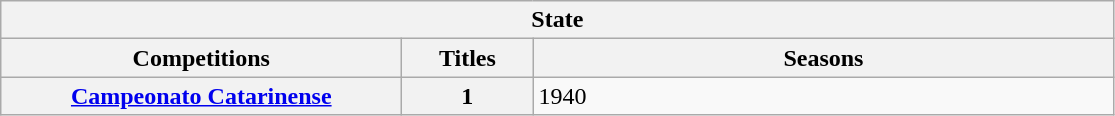<table class="wikitable">
<tr>
<th colspan="3">State</th>
</tr>
<tr>
<th style="width:260px">Competitions</th>
<th style="width:80px">Titles</th>
<th style="width:380px">Seasons</th>
</tr>
<tr>
<th><a href='#'>Campeonato Catarinense</a></th>
<th>1</th>
<td>1940</td>
</tr>
</table>
